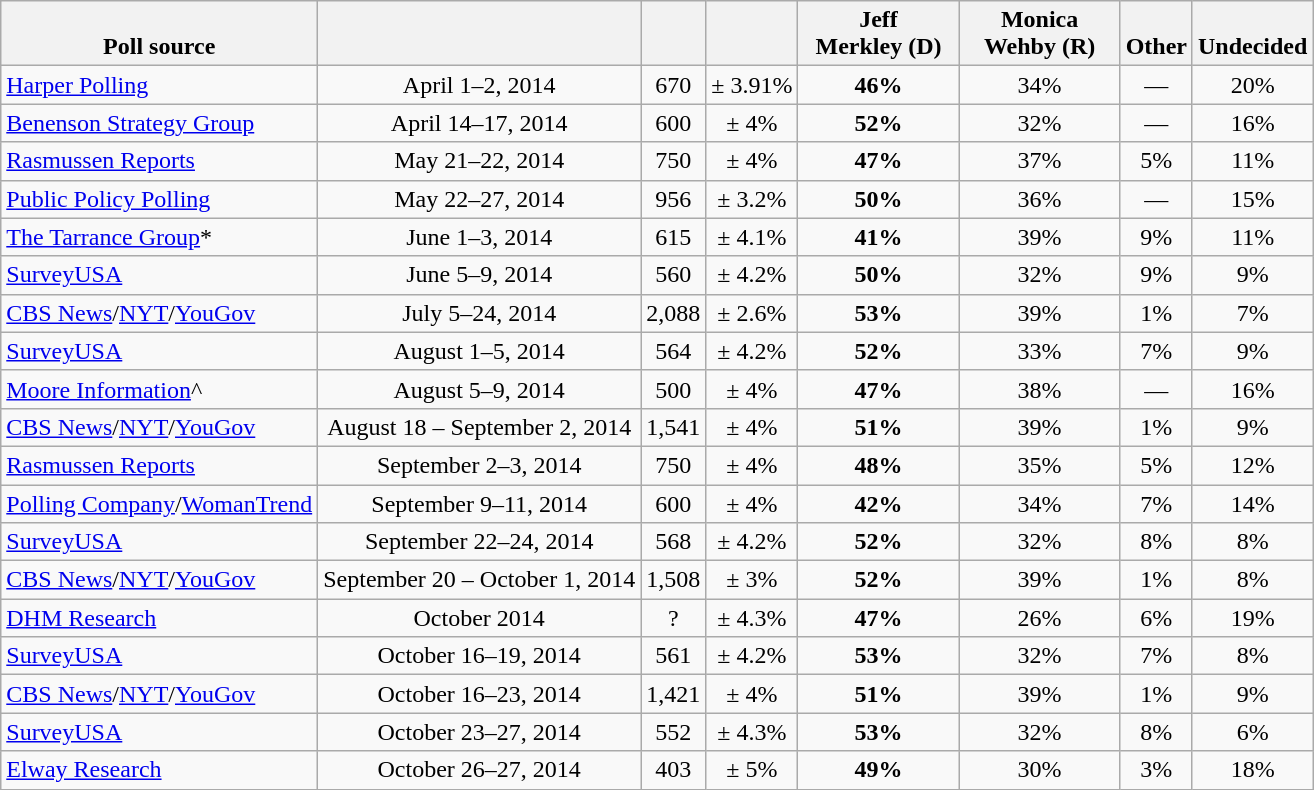<table class="wikitable" style="text-align:center">
<tr valign= bottom>
<th>Poll source</th>
<th></th>
<th></th>
<th></th>
<th style="width:100px;">Jeff<br>Merkley (D)</th>
<th style="width:100px;">Monica<br>Wehby (R)</th>
<th>Other</th>
<th>Undecided</th>
</tr>
<tr>
<td align=left><a href='#'>Harper Polling</a></td>
<td>April 1–2, 2014</td>
<td>670</td>
<td>± 3.91%</td>
<td><strong>46%</strong></td>
<td>34%</td>
<td>—</td>
<td>20%</td>
</tr>
<tr>
<td align=left><a href='#'>Benenson Strategy Group</a></td>
<td>April 14–17, 2014</td>
<td>600</td>
<td>± 4%</td>
<td><strong>52%</strong></td>
<td>32%</td>
<td>—</td>
<td>16%</td>
</tr>
<tr>
<td align=left><a href='#'>Rasmussen Reports</a></td>
<td>May 21–22, 2014</td>
<td>750</td>
<td>± 4%</td>
<td><strong>47%</strong></td>
<td>37%</td>
<td>5%</td>
<td>11%</td>
</tr>
<tr>
<td align=left><a href='#'>Public Policy Polling</a></td>
<td>May 22–27, 2014</td>
<td>956</td>
<td>± 3.2%</td>
<td><strong>50%</strong></td>
<td>36%</td>
<td>—</td>
<td>15%</td>
</tr>
<tr>
<td align=left><a href='#'>The Tarrance Group</a>*</td>
<td>June 1–3, 2014</td>
<td>615</td>
<td>± 4.1%</td>
<td><strong>41%</strong></td>
<td>39%</td>
<td>9%</td>
<td>11%</td>
</tr>
<tr>
<td align=left><a href='#'>SurveyUSA</a></td>
<td>June 5–9, 2014</td>
<td>560</td>
<td>± 4.2%</td>
<td><strong>50%</strong></td>
<td>32%</td>
<td>9%</td>
<td>9%</td>
</tr>
<tr>
<td align=left><a href='#'>CBS News</a>/<a href='#'>NYT</a>/<a href='#'>YouGov</a></td>
<td>July 5–24, 2014</td>
<td>2,088</td>
<td>± 2.6%</td>
<td><strong>53%</strong></td>
<td>39%</td>
<td>1%</td>
<td>7%</td>
</tr>
<tr>
<td align=left><a href='#'>SurveyUSA</a></td>
<td>August 1–5, 2014</td>
<td>564</td>
<td>± 4.2%</td>
<td><strong>52%</strong></td>
<td>33%</td>
<td>7%</td>
<td>9%</td>
</tr>
<tr>
<td align=left><a href='#'>Moore Information</a>^</td>
<td>August 5–9, 2014</td>
<td>500</td>
<td>± 4%</td>
<td><strong>47%</strong></td>
<td>38%</td>
<td>—</td>
<td>16%</td>
</tr>
<tr>
<td align=left><a href='#'>CBS News</a>/<a href='#'>NYT</a>/<a href='#'>YouGov</a></td>
<td>August 18 – September 2, 2014</td>
<td>1,541</td>
<td>± 4%</td>
<td><strong>51%</strong></td>
<td>39%</td>
<td>1%</td>
<td>9%</td>
</tr>
<tr>
<td align=left><a href='#'>Rasmussen Reports</a></td>
<td>September 2–3, 2014</td>
<td>750</td>
<td>± 4%</td>
<td><strong>48%</strong></td>
<td>35%</td>
<td>5%</td>
<td>12%</td>
</tr>
<tr>
<td align=left><a href='#'>Polling Company</a>/<a href='#'>WomanTrend</a></td>
<td>September 9–11, 2014</td>
<td>600</td>
<td>± 4%</td>
<td><strong>42%</strong></td>
<td>34%</td>
<td>7%</td>
<td>14%</td>
</tr>
<tr>
<td align=left><a href='#'>SurveyUSA</a></td>
<td>September 22–24, 2014</td>
<td>568</td>
<td>± 4.2%</td>
<td><strong>52%</strong></td>
<td>32%</td>
<td>8%</td>
<td>8%</td>
</tr>
<tr>
<td align=left><a href='#'>CBS News</a>/<a href='#'>NYT</a>/<a href='#'>YouGov</a></td>
<td>September 20 – October 1, 2014</td>
<td>1,508</td>
<td>± 3%</td>
<td><strong>52%</strong></td>
<td>39%</td>
<td>1%</td>
<td>8%</td>
</tr>
<tr>
<td align=left><a href='#'>DHM Research</a></td>
<td>October 2014</td>
<td>?</td>
<td>± 4.3%</td>
<td><strong>47%</strong></td>
<td>26%</td>
<td>6%</td>
<td>19%</td>
</tr>
<tr>
<td align=left><a href='#'>SurveyUSA</a></td>
<td>October 16–19, 2014</td>
<td>561</td>
<td>± 4.2%</td>
<td><strong>53%</strong></td>
<td>32%</td>
<td>7%</td>
<td>8%</td>
</tr>
<tr>
<td align=left><a href='#'>CBS News</a>/<a href='#'>NYT</a>/<a href='#'>YouGov</a></td>
<td>October 16–23, 2014</td>
<td>1,421</td>
<td>± 4%</td>
<td><strong>51%</strong></td>
<td>39%</td>
<td>1%</td>
<td>9%</td>
</tr>
<tr>
<td align=left><a href='#'>SurveyUSA</a></td>
<td>October 23–27, 2014</td>
<td>552</td>
<td>± 4.3%</td>
<td><strong>53%</strong></td>
<td>32%</td>
<td>8%</td>
<td>6%</td>
</tr>
<tr>
<td align=left><a href='#'>Elway Research</a></td>
<td>October 26–27, 2014</td>
<td>403</td>
<td>± 5%</td>
<td><strong>49%</strong></td>
<td>30%</td>
<td>3%</td>
<td>18%</td>
</tr>
</table>
